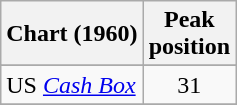<table class="wikitable sortable">
<tr>
<th>Chart (1960)</th>
<th>Peak<br>position</th>
</tr>
<tr>
</tr>
<tr>
</tr>
<tr>
</tr>
<tr>
<td>US <em><a href='#'>Cash Box</a></em></td>
<td style="text-align:center;">31</td>
</tr>
<tr>
</tr>
</table>
